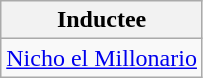<table class="wikitable">
<tr>
<th>Inductee</th>
</tr>
<tr>
<td><a href='#'>Nicho el Millonario</a></td>
</tr>
</table>
